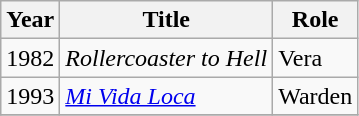<table class="wikitable">
<tr>
<th>Year</th>
<th>Title</th>
<th>Role</th>
</tr>
<tr>
<td>1982</td>
<td><em>Rollercoaster to Hell</em></td>
<td>Vera</td>
</tr>
<tr>
<td>1993</td>
<td><em><a href='#'>Mi Vida Loca</a></em></td>
<td>Warden</td>
</tr>
<tr>
</tr>
</table>
